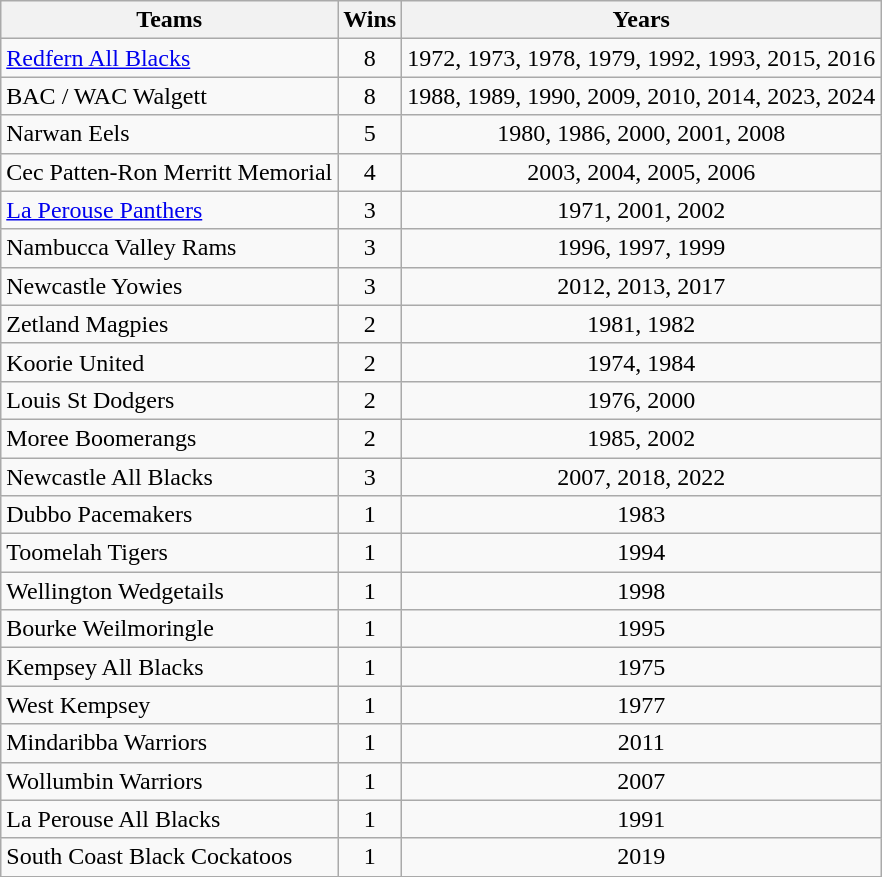<table class="wikitable sortable" style ="text-align: center">
<tr>
<th>Teams</th>
<th>Wins</th>
<th>Years</th>
</tr>
<tr>
<td style="text-align:left;"><a href='#'>Redfern All Blacks</a></td>
<td>8</td>
<td>1972, 1973, 1978, 1979, 1992, 1993, 2015, 2016</td>
</tr>
<tr>
<td style="text-align:left;">BAC / WAC Walgett</td>
<td>8</td>
<td>1988, 1989, 1990, 2009, 2010, 2014, 2023, 2024</td>
</tr>
<tr>
<td style="text-align:left;">Narwan Eels</td>
<td>5</td>
<td>1980, 1986, 2000, 2001, 2008</td>
</tr>
<tr>
<td style="text-align:left;">Cec Patten-Ron Merritt Memorial</td>
<td>4</td>
<td>2003, 2004, 2005, 2006</td>
</tr>
<tr>
<td style="text-align:left;"><a href='#'>La Perouse Panthers</a></td>
<td>3</td>
<td>1971, 2001, 2002</td>
</tr>
<tr>
<td style="text-align:left;">Nambucca Valley Rams</td>
<td>3</td>
<td>1996, 1997, 1999</td>
</tr>
<tr>
<td style="text-align:left;">Newcastle Yowies</td>
<td>3</td>
<td>2012, 2013, 2017</td>
</tr>
<tr>
<td style="text-align:left;">Zetland Magpies</td>
<td>2</td>
<td>1981, 1982</td>
</tr>
<tr>
<td style="text-align:left;">Koorie United</td>
<td>2</td>
<td>1974, 1984</td>
</tr>
<tr>
<td style="text-align:left;">Louis St Dodgers</td>
<td>2</td>
<td>1976, 2000</td>
</tr>
<tr>
<td style="text-align:left;">Moree Boomerangs</td>
<td>2</td>
<td>1985, 2002</td>
</tr>
<tr>
<td style="text-align:left;">Newcastle All Blacks</td>
<td>3</td>
<td>2007, 2018, 2022</td>
</tr>
<tr>
<td style="text-align:left;">Dubbo Pacemakers</td>
<td>1</td>
<td>1983</td>
</tr>
<tr>
<td style="text-align:left;">Toomelah Tigers</td>
<td>1</td>
<td>1994</td>
</tr>
<tr>
<td style="text-align:left;">Wellington Wedgetails</td>
<td>1</td>
<td>1998</td>
</tr>
<tr>
<td style="text-align:left;">Bourke Weilmoringle</td>
<td>1</td>
<td>1995</td>
</tr>
<tr>
<td style="text-align:left;">Kempsey All Blacks</td>
<td>1</td>
<td>1975</td>
</tr>
<tr>
<td style="text-align:left;">West Kempsey</td>
<td>1</td>
<td>1977</td>
</tr>
<tr>
<td style="text-align:left;">Mindaribba Warriors</td>
<td>1</td>
<td>2011</td>
</tr>
<tr>
<td style="text-align:left;">Wollumbin Warriors</td>
<td>1</td>
<td>2007</td>
</tr>
<tr>
<td style="text-align:left;">La Perouse All Blacks</td>
<td>1</td>
<td>1991</td>
</tr>
<tr>
<td style="text-align:left;">South Coast Black Cockatoos</td>
<td>1</td>
<td>2019</td>
</tr>
</table>
